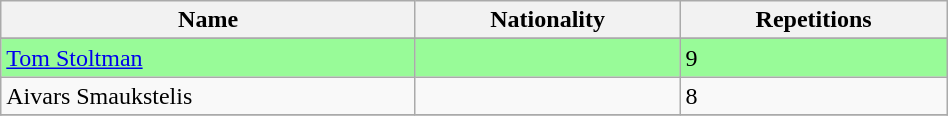<table class="wikitable" style="display: inline-table; width: 50%;">
<tr>
<th>Name</th>
<th>Nationality</th>
<th>Repetitions</th>
</tr>
<tr>
</tr>
<tr style="background:palegreen">
<td><a href='#'>Tom Stoltman</a></td>
<td></td>
<td>9</td>
</tr>
<tr>
<td>Aivars Smaukstelis</td>
<td></td>
<td>8</td>
</tr>
<tr>
</tr>
</table>
